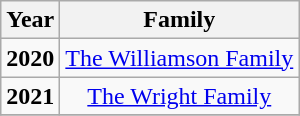<table class="wikitable" style="text-align:center;">
<tr>
<th>Year</th>
<th>Family</th>
</tr>
<tr>
<td><strong>2020</strong></td>
<td><a href='#'>The Williamson Family</a></td>
</tr>
<tr>
<td><strong>2021</strong></td>
<td><a href='#'>The Wright Family</a></td>
</tr>
<tr>
</tr>
</table>
